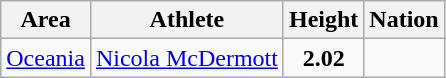<table class="wikitable">
<tr>
<th>Area</th>
<th>Athlete</th>
<th>Height</th>
<th>Nation</th>
</tr>
<tr>
<td><a href='#'>Oceania</a> </td>
<td><a href='#'>Nicola McDermott</a></td>
<td align=center><strong>2.02</strong></td>
<td></td>
</tr>
</table>
